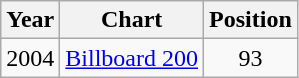<table class="wikitable">
<tr>
<th>Year</th>
<th>Chart</th>
<th>Position</th>
</tr>
<tr>
<td>2004</td>
<td><a href='#'>Billboard 200</a></td>
<td align="center">93</td>
</tr>
</table>
